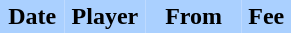<table border="0" cellspacing="0" cellpadding="2">
<tr bgcolor=AAD0FF>
<th width=20%>Date</th>
<th width=25%>Player</th>
<th width=30%>From</th>
<th width=15%>Fee</th>
</tr>
<tr>
<td></td>
<td></td>
<td></td>
</tr>
</table>
